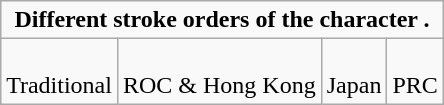<table class="wikitable" style="margin-left: auto; margin-right: auto; border: 0;">
<tr>
<td colspan="4" style="text-align: center;"><strong>Different stroke orders of the character .</strong></td>
</tr>
<tr>
<td style="text-align: center;"><br>Traditional</td>
<td style="text-align: center;"><br>ROC & Hong Kong</td>
<td style="text-align: center;"><br>Japan</td>
<td style="text-align: center;"><br>PRC</td>
</tr>
</table>
